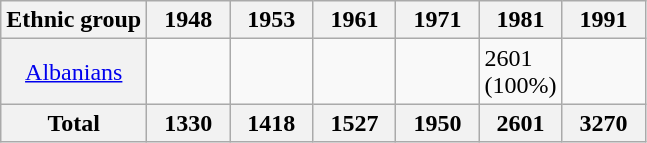<table class="wikitable" border="1">
<tr>
<th>Ethnic group</th>
<th style=width:3em>1948</th>
<th style=width:3em>1953</th>
<th style=width:3em>1961</th>
<th style=width:3em>1971</th>
<th style=width:3em>1981</th>
<th style=width:3em>1991</th>
</tr>
<tr>
<th style=font-weight:300><a href='#'>Albanians</a></th>
<td></td>
<td></td>
<td></td>
<td></td>
<td>2601 (100%)</td>
<td></td>
</tr>
<tr>
<th>Total</th>
<th>1330</th>
<th>1418</th>
<th>1527</th>
<th>1950</th>
<th>2601 </th>
<th>3270</th>
</tr>
</table>
